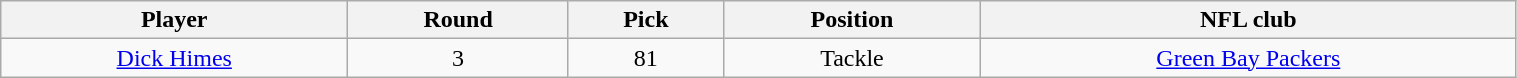<table class="wikitable" width="80%">
<tr>
<th>Player</th>
<th>Round</th>
<th>Pick</th>
<th>Position</th>
<th>NFL club</th>
</tr>
<tr align="center" bgcolor="">
<td><a href='#'>Dick Himes</a></td>
<td>3</td>
<td>81</td>
<td>Tackle</td>
<td><a href='#'>Green Bay Packers</a></td>
</tr>
</table>
